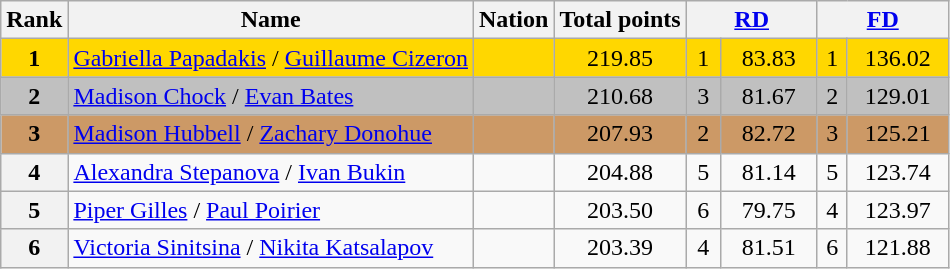<table class="wikitable sortable">
<tr>
<th>Rank</th>
<th>Name</th>
<th>Nation</th>
<th>Total points</th>
<th width="80" colspan="2"><a href='#'>RD</a></th>
<th width="80" colspan="2"><a href='#'>FD</a></th>
</tr>
<tr bgcolor="gold">
<td align="center"><strong>1</strong></td>
<td><a href='#'>Gabriella Papadakis</a> / <a href='#'>Guillaume Cizeron</a></td>
<td></td>
<td align="center">219.85</td>
<td align="center">1</td>
<td align="center">83.83</td>
<td align="center">1</td>
<td align="center">136.02</td>
</tr>
<tr bgcolor="silver">
<td align="center"><strong>2</strong></td>
<td><a href='#'>Madison Chock</a> / <a href='#'>Evan Bates</a></td>
<td></td>
<td align="center">210.68</td>
<td align="center">3</td>
<td align="center">81.67</td>
<td align="center">2</td>
<td align="center">129.01</td>
</tr>
<tr bgcolor="#cc9966">
<td align="center"><strong>3</strong></td>
<td><a href='#'>Madison Hubbell</a> / <a href='#'>Zachary Donohue</a></td>
<td></td>
<td align="center">207.93</td>
<td align="center">2</td>
<td align="center">82.72</td>
<td align="center">3</td>
<td align="center">125.21</td>
</tr>
<tr>
<th>4</th>
<td><a href='#'>Alexandra Stepanova</a> / <a href='#'>Ivan Bukin</a></td>
<td></td>
<td align="center">204.88</td>
<td align="center">5</td>
<td align="center">81.14</td>
<td align="center">5</td>
<td align="center">123.74</td>
</tr>
<tr>
<th>5</th>
<td><a href='#'>Piper Gilles</a> / <a href='#'>Paul Poirier</a></td>
<td></td>
<td align="center">203.50</td>
<td align="center">6</td>
<td align="center">79.75</td>
<td align="center">4</td>
<td align="center">123.97</td>
</tr>
<tr>
<th>6</th>
<td><a href='#'>Victoria Sinitsina</a> / <a href='#'>Nikita Katsalapov</a></td>
<td></td>
<td align="center">203.39</td>
<td align="center">4</td>
<td align="center">81.51</td>
<td align="center">6</td>
<td align="center">121.88</td>
</tr>
</table>
